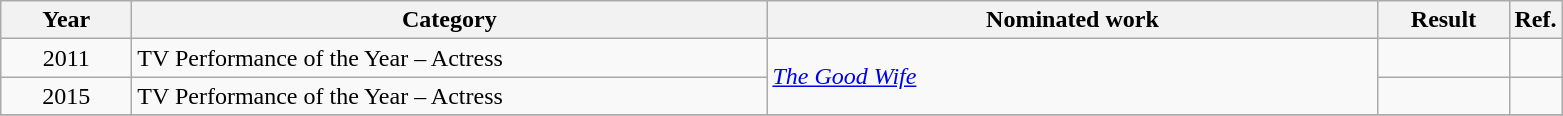<table class=wikitable>
<tr>
<th scope="col" style="width:5em;">Year</th>
<th scope="col" style="width:26em;">Category</th>
<th scope="col" style="width:25em;">Nominated work</th>
<th scope="col" style="width:5em;">Result</th>
<th>Ref.</th>
</tr>
<tr>
<td style="text-align:center;">2011</td>
<td>TV Performance of the Year – Actress</td>
<td rowspan="2"><em><a href='#'>The Good Wife</a></em></td>
<td></td>
<td></td>
</tr>
<tr>
<td style="text-align:center;">2015</td>
<td>TV Performance of the Year – Actress</td>
<td></td>
<td></td>
</tr>
<tr>
</tr>
</table>
